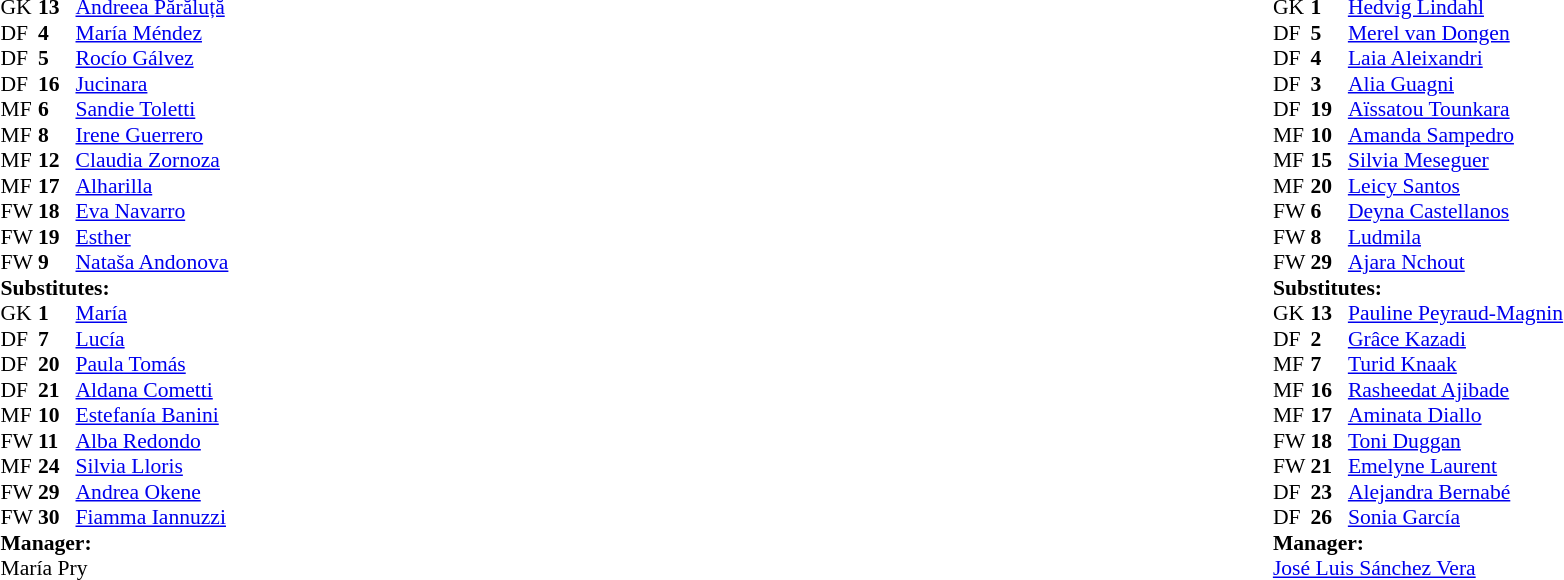<table width="100%">
<tr>
<td valign="top" width="40%"><br><table style="font-size:90%" cellspacing="0" cellpadding="0">
<tr>
<th width=25></th>
<th width=25></th>
</tr>
<tr>
<td>GK</td>
<td><strong>13</strong></td>
<td> <a href='#'>Andreea Părăluță</a></td>
</tr>
<tr>
<td>DF</td>
<td><strong>4</strong></td>
<td> <a href='#'>María Méndez</a></td>
<td></td>
</tr>
<tr>
<td>DF</td>
<td><strong>5</strong></td>
<td> <a href='#'>Rocío Gálvez</a></td>
</tr>
<tr>
<td>DF</td>
<td><strong>16</strong></td>
<td> <a href='#'>Jucinara</a></td>
</tr>
<tr>
<td>MF</td>
<td><strong>6</strong></td>
<td> <a href='#'>Sandie Toletti</a></td>
</tr>
<tr>
<td>MF</td>
<td><strong>8</strong></td>
<td> <a href='#'>Irene Guerrero</a></td>
<td></td>
</tr>
<tr>
<td>MF</td>
<td><strong>12</strong></td>
<td> <a href='#'>Claudia Zornoza</a></td>
<td></td>
<td></td>
</tr>
<tr>
<td>MF</td>
<td><strong>17</strong></td>
<td> <a href='#'>Alharilla</a></td>
<td></td>
</tr>
<tr>
<td>FW</td>
<td><strong>18</strong></td>
<td> <a href='#'>Eva Navarro</a></td>
<td></td>
</tr>
<tr>
<td>FW</td>
<td><strong>19</strong></td>
<td> <a href='#'>Esther</a></td>
<td></td>
<td></td>
</tr>
<tr>
<td>FW</td>
<td><strong>9</strong></td>
<td> <a href='#'>Nataša Andonova</a></td>
<td></td>
</tr>
<tr>
<td colspan=3><strong>Substitutes:</strong></td>
</tr>
<tr>
<td>GK</td>
<td><strong>1</strong></td>
<td> <a href='#'>María</a></td>
</tr>
<tr>
<td>DF</td>
<td><strong>7</strong></td>
<td> <a href='#'>Lucía</a></td>
<td></td>
</tr>
<tr>
<td>DF</td>
<td><strong>20</strong></td>
<td> <a href='#'>Paula Tomás</a></td>
</tr>
<tr>
<td>DF</td>
<td><strong>21</strong></td>
<td> <a href='#'>Aldana Cometti</a></td>
<td></td>
</tr>
<tr>
<td>MF</td>
<td><strong>10</strong></td>
<td> <a href='#'>Estefanía Banini</a></td>
<td></td>
</tr>
<tr>
<td>FW</td>
<td><strong>11</strong></td>
<td> <a href='#'>Alba Redondo</a></td>
<td></td>
</tr>
<tr>
<td>MF</td>
<td><strong>24</strong></td>
<td> <a href='#'>Silvia Lloris</a></td>
</tr>
<tr>
<td>FW</td>
<td><strong>29</strong></td>
<td> <a href='#'>Andrea Okene</a></td>
</tr>
<tr>
<td>FW</td>
<td><strong>30</strong></td>
<td> <a href='#'>Fiamma Iannuzzi</a></td>
</tr>
<tr>
<td colspan=3><strong>Manager:</strong></td>
</tr>
<tr>
<td colspan=3> María Pry</td>
</tr>
</table>
</td>
<td valign="top"></td>
<td valign="top" width="50%"><br><table style="font-size:90%; margin:auto" cellspacing="0" cellpadding="0">
<tr>
<th width=25></th>
<th width=25></th>
</tr>
<tr>
<td>GK</td>
<td><strong>1</strong></td>
<td> <a href='#'>Hedvig Lindahl</a></td>
</tr>
<tr>
<td>DF</td>
<td><strong>5</strong></td>
<td> <a href='#'>Merel van Dongen</a></td>
<td></td>
</tr>
<tr>
<td>DF</td>
<td><strong>4</strong></td>
<td> <a href='#'>Laia Aleixandri</a></td>
</tr>
<tr>
<td>DF</td>
<td><strong>3</strong></td>
<td> <a href='#'>Alia Guagni</a></td>
<td></td>
</tr>
<tr>
<td>DF</td>
<td><strong>19</strong></td>
<td> <a href='#'>Aïssatou Tounkara</a></td>
</tr>
<tr>
<td>MF</td>
<td><strong>10</strong></td>
<td> <a href='#'>Amanda Sampedro</a></td>
<td></td>
</tr>
<tr>
<td>MF</td>
<td><strong>15</strong></td>
<td> <a href='#'>Silvia Meseguer</a></td>
</tr>
<tr>
<td>MF</td>
<td><strong>20</strong></td>
<td> <a href='#'>Leicy Santos</a></td>
<td></td>
</tr>
<tr>
<td>FW</td>
<td><strong>6</strong></td>
<td> <a href='#'>Deyna Castellanos</a></td>
<td></td>
</tr>
<tr>
<td>FW</td>
<td><strong>8</strong></td>
<td> <a href='#'>Ludmila</a></td>
</tr>
<tr>
<td>FW</td>
<td><strong>29</strong></td>
<td> <a href='#'>Ajara Nchout</a></td>
<td> </td>
</tr>
<tr>
<td colspan=3><strong>Substitutes:</strong></td>
</tr>
<tr>
<td>GK</td>
<td><strong>13</strong></td>
<td> <a href='#'>Pauline Peyraud-Magnin</a></td>
</tr>
<tr>
<td>DF</td>
<td><strong>2</strong></td>
<td> <a href='#'>Grâce Kazadi</a></td>
<td></td>
</tr>
<tr>
<td>MF</td>
<td><strong>7</strong></td>
<td> <a href='#'>Turid Knaak</a></td>
<td></td>
</tr>
<tr>
<td>MF</td>
<td><strong>16</strong></td>
<td> <a href='#'>Rasheedat Ajibade</a></td>
<td></td>
</tr>
<tr>
<td>MF</td>
<td><strong>17</strong></td>
<td> <a href='#'>Aminata Diallo</a></td>
<td> </td>
</tr>
<tr>
<td>FW</td>
<td><strong>18</strong></td>
<td> <a href='#'>Toni Duggan</a></td>
<td></td>
</tr>
<tr>
<td>FW</td>
<td><strong>21</strong></td>
<td> <a href='#'>Emelyne Laurent</a></td>
<td></td>
</tr>
<tr>
<td>DF</td>
<td><strong>23</strong></td>
<td> <a href='#'>Alejandra Bernabé</a></td>
<td></td>
</tr>
<tr>
<td>DF</td>
<td><strong>26</strong></td>
<td> <a href='#'>Sonia García</a></td>
</tr>
<tr>
<td colspan=3><strong>Manager:</strong></td>
</tr>
<tr>
<td colspan=3> <a href='#'>José Luis Sánchez Vera</a></td>
</tr>
</table>
</td>
</tr>
</table>
